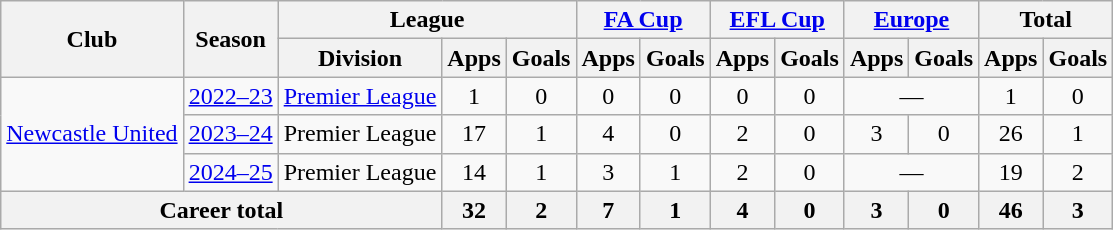<table class=wikitable style=text-align:center>
<tr>
<th rowspan=2>Club</th>
<th rowspan=2>Season</th>
<th colspan=3>League</th>
<th colspan=2><a href='#'>FA Cup</a></th>
<th colspan=2><a href='#'>EFL Cup</a></th>
<th colspan=2><a href='#'>Europe</a></th>
<th colspan=2>Total</th>
</tr>
<tr>
<th>Division</th>
<th>Apps</th>
<th>Goals</th>
<th>Apps</th>
<th>Goals</th>
<th>Apps</th>
<th>Goals</th>
<th>Apps</th>
<th>Goals</th>
<th>Apps</th>
<th>Goals</th>
</tr>
<tr>
<td rowspan=3><a href='#'>Newcastle United</a></td>
<td><a href='#'>2022–23</a></td>
<td><a href='#'>Premier League</a></td>
<td>1</td>
<td>0</td>
<td>0</td>
<td>0</td>
<td>0</td>
<td>0</td>
<td colspan=2>—</td>
<td>1</td>
<td>0</td>
</tr>
<tr>
<td><a href='#'>2023–24</a></td>
<td>Premier League</td>
<td>17</td>
<td>1</td>
<td>4</td>
<td>0</td>
<td>2</td>
<td>0</td>
<td>3</td>
<td>0</td>
<td>26</td>
<td>1</td>
</tr>
<tr>
<td><a href='#'>2024–25</a></td>
<td>Premier League</td>
<td>14</td>
<td>1</td>
<td>3</td>
<td>1</td>
<td>2</td>
<td>0</td>
<td colspan=2>—</td>
<td>19</td>
<td>2</td>
</tr>
<tr>
<th colspan=3>Career total</th>
<th>32</th>
<th>2</th>
<th>7</th>
<th>1</th>
<th>4</th>
<th>0</th>
<th>3</th>
<th>0</th>
<th>46</th>
<th>3</th>
</tr>
</table>
